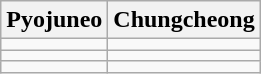<table class="wikitable">
<tr>
<th>Pyojuneo</th>
<th>Chungcheong</th>
</tr>
<tr>
<td></td>
<td></td>
</tr>
<tr>
<td></td>
<td></td>
</tr>
<tr>
<td></td>
<td></td>
</tr>
</table>
